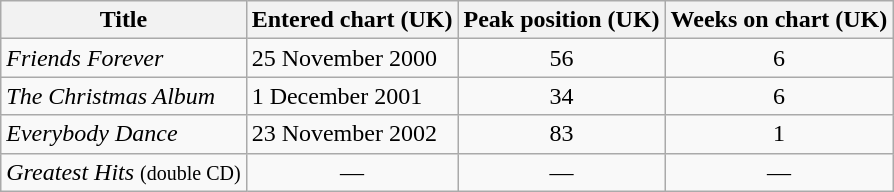<table class="wikitable" border="1">
<tr>
<th>Title</th>
<th>Entered chart (UK)</th>
<th>Peak position (UK)</th>
<th>Weeks on chart (UK)</th>
</tr>
<tr>
<td><em>Friends Forever</em></td>
<td>25 November 2000</td>
<td align=center>56</td>
<td align=center>6</td>
</tr>
<tr>
<td><em>The Christmas Album</em></td>
<td>1 December 2001</td>
<td align=center>34</td>
<td align=center>6</td>
</tr>
<tr>
<td><em>Everybody Dance</em></td>
<td>23 November 2002</td>
<td align=center>83</td>
<td align=center>1</td>
</tr>
<tr>
<td><em>Greatest Hits</em> <small>(double CD)</small></td>
<td align=center>—</td>
<td align=center>—</td>
<td align=center>—</td>
</tr>
</table>
